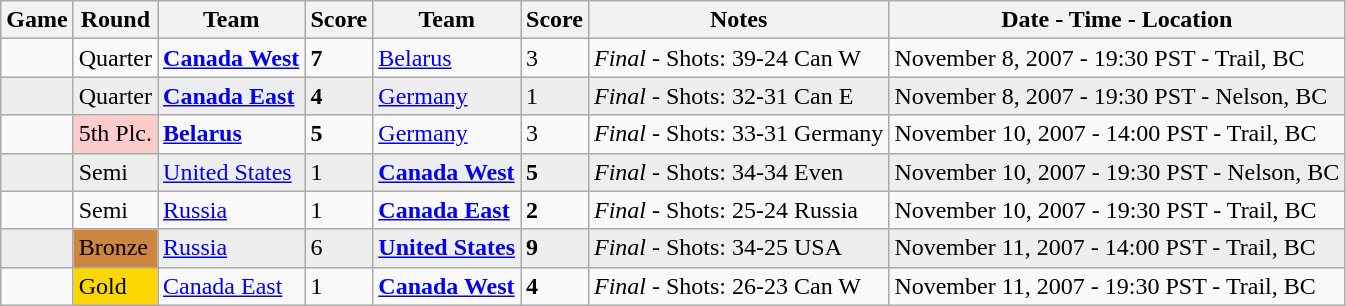<table class="wikitable">
<tr>
<th>Game</th>
<th>Round</th>
<th>Team</th>
<th>Score</th>
<th>Team</th>
<th>Score</th>
<th>Notes</th>
<th>Date - Time - Location</th>
</tr>
<tr>
<td></td>
<td>Quarter</td>
<td><strong><a href='#'>Canada West</a></strong></td>
<td><strong>7</strong></td>
<td><a href='#'>Belarus</a></td>
<td>3</td>
<td><em>Final</em> - Shots: 39-24 Can W</td>
<td>November 8, 2007 - 19:30 PST - Trail, BC</td>
</tr>
<tr style="background:#eee">
<td></td>
<td>Quarter</td>
<td><strong><a href='#'>Canada East</a></strong></td>
<td><strong>4</strong></td>
<td><a href='#'>Germany</a></td>
<td>1</td>
<td><em>Final</em> - Shots: 32-31 Can E</td>
<td>November 8, 2007 - 19:30 PST - Nelson, BC</td>
</tr>
<tr>
<td></td>
<td style="background:#ffcccc">5th Plc.</td>
<td><strong><a href='#'>Belarus</a></strong></td>
<td><strong>5</strong></td>
<td><a href='#'>Germany</a></td>
<td>3</td>
<td><em>Final</em> - Shots: 33-31 Germany</td>
<td>November 10, 2007 - 14:00 PST - Trail, BC</td>
</tr>
<tr style="background:#eee">
<td></td>
<td>Semi</td>
<td><a href='#'>United States</a></td>
<td>1</td>
<td><strong><a href='#'>Canada West</a></strong></td>
<td><strong>5</strong></td>
<td><em>Final</em> - Shots: 34-34 Even</td>
<td>November 10, 2007 - 19:30 PST - Nelson, BC</td>
</tr>
<tr>
<td></td>
<td>Semi</td>
<td><a href='#'>Russia</a></td>
<td>1</td>
<td><strong><a href='#'>Canada East</a></strong></td>
<td><strong>2</strong></td>
<td><em>Final</em> - Shots: 25-24 Russia</td>
<td>November 10, 2007 - 19:30 PST - Trail, BC</td>
</tr>
<tr style="background:#eee">
<td></td>
<td style="background:peru">Bronze</td>
<td><a href='#'>Russia</a></td>
<td>6</td>
<td><strong><a href='#'>United States</a></strong></td>
<td><strong>9</strong></td>
<td><em>Final</em> - Shots: 34-25 USA</td>
<td>November 11, 2007 - 14:00 PST - Trail, BC</td>
</tr>
<tr>
<td></td>
<td style="background:gold">Gold</td>
<td><a href='#'>Canada East</a></td>
<td>1</td>
<td><strong><a href='#'>Canada West</a></strong></td>
<td><strong>4</strong></td>
<td><em>Final</em> - Shots: 26-23 Can W</td>
<td>November 11, 2007 - 19:30 PST - Trail, BC</td>
</tr>
</table>
